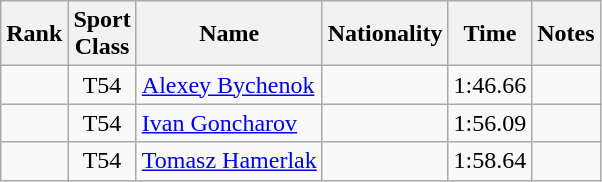<table class="wikitable sortable" style="text-align:center">
<tr>
<th>Rank</th>
<th>Sport<br>Class</th>
<th>Name</th>
<th>Nationality</th>
<th>Time</th>
<th>Notes</th>
</tr>
<tr>
<td></td>
<td>T54</td>
<td align=left><a href='#'>Alexey Bychenok</a></td>
<td align=left></td>
<td>1:46.66</td>
<td></td>
</tr>
<tr>
<td></td>
<td>T54</td>
<td align=left><a href='#'>Ivan Goncharov</a></td>
<td align=left></td>
<td>1:56.09</td>
<td></td>
</tr>
<tr>
<td></td>
<td>T54</td>
<td align=left><a href='#'>Tomasz Hamerlak</a></td>
<td align=left></td>
<td>1:58.64</td>
<td></td>
</tr>
</table>
